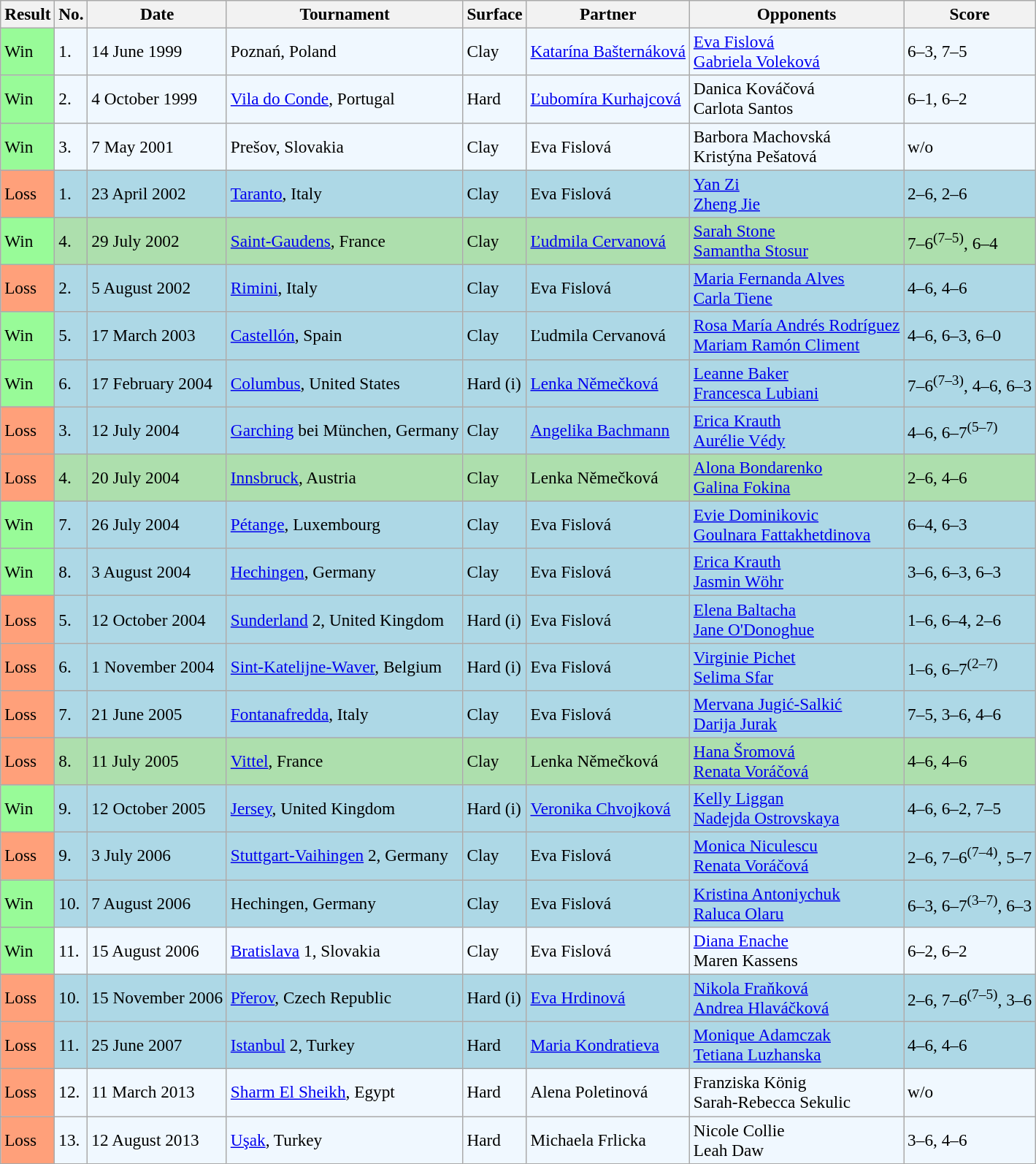<table class="sortable wikitable" style=font-size:97%>
<tr>
<th>Result</th>
<th>No.</th>
<th>Date</th>
<th>Tournament</th>
<th>Surface</th>
<th>Partner</th>
<th>Opponents</th>
<th>Score</th>
</tr>
<tr style="background:#f0f8ff;">
<td style="background:#98fb98;">Win</td>
<td>1.</td>
<td>14 June 1999</td>
<td>Poznań, Poland</td>
<td>Clay</td>
<td> <a href='#'>Katarína Bašternáková</a></td>
<td> <a href='#'>Eva Fislová</a> <br>  <a href='#'>Gabriela Voleková</a></td>
<td>6–3, 7–5</td>
</tr>
<tr style="background:#f0f8ff;">
<td style="background:#98fb98;">Win</td>
<td>2.</td>
<td>4 October 1999</td>
<td><a href='#'>Vila do Conde</a>, Portugal</td>
<td>Hard</td>
<td> <a href='#'>Ľubomíra Kurhajcová</a></td>
<td> Danica Kováčová <br>  Carlota Santos</td>
<td>6–1, 6–2</td>
</tr>
<tr style="background:#f0f8ff;">
<td style="background:#98fb98;">Win</td>
<td>3.</td>
<td>7 May 2001</td>
<td>Prešov, Slovakia</td>
<td>Clay</td>
<td> Eva Fislová</td>
<td> Barbora Machovská <br>  Kristýna Pešatová</td>
<td>w/o</td>
</tr>
<tr style="background:lightblue;">
<td style="background:#ffa07a;">Loss</td>
<td>1.</td>
<td>23 April 2002</td>
<td><a href='#'>Taranto</a>, Italy</td>
<td>Clay</td>
<td> Eva Fislová</td>
<td> <a href='#'>Yan Zi</a> <br>  <a href='#'>Zheng Jie</a></td>
<td>2–6, 2–6</td>
</tr>
<tr style="background:#addfad;">
<td style="background:#98fb98;">Win</td>
<td>4.</td>
<td>29 July 2002</td>
<td><a href='#'>Saint-Gaudens</a>, France</td>
<td>Clay</td>
<td> <a href='#'>Ľudmila Cervanová</a></td>
<td> <a href='#'>Sarah Stone</a> <br>  <a href='#'>Samantha Stosur</a></td>
<td>7–6<sup>(7–5)</sup>, 6–4</td>
</tr>
<tr style="background:lightblue;">
<td style="background:#ffa07a;">Loss</td>
<td>2.</td>
<td>5 August 2002</td>
<td><a href='#'>Rimini</a>, Italy</td>
<td>Clay</td>
<td> Eva Fislová</td>
<td> <a href='#'>Maria Fernanda Alves</a> <br>  <a href='#'>Carla Tiene</a></td>
<td>4–6, 4–6</td>
</tr>
<tr style="background:lightblue;">
<td style="background:#98fb98;">Win</td>
<td>5.</td>
<td>17 March 2003</td>
<td><a href='#'>Castellón</a>, Spain</td>
<td>Clay</td>
<td> Ľudmila Cervanová</td>
<td> <a href='#'>Rosa María Andrés Rodríguez</a> <br>  <a href='#'>Mariam Ramón Climent</a></td>
<td>4–6, 6–3, 6–0</td>
</tr>
<tr style="background:lightblue;">
<td style="background:#98fb98;">Win</td>
<td>6.</td>
<td>17 February 2004</td>
<td><a href='#'>Columbus</a>, United States</td>
<td>Hard (i)</td>
<td> <a href='#'>Lenka Němečková</a></td>
<td> <a href='#'>Leanne Baker</a> <br>  <a href='#'>Francesca Lubiani</a></td>
<td>7–6<sup>(7–3)</sup>, 4–6, 6–3</td>
</tr>
<tr style="background:lightblue;">
<td style="background:#ffa07a;">Loss</td>
<td>3.</td>
<td>12 July 2004</td>
<td><a href='#'>Garching</a> bei München, Germany</td>
<td>Clay</td>
<td> <a href='#'>Angelika Bachmann</a></td>
<td> <a href='#'>Erica Krauth</a> <br>  <a href='#'>Aurélie Védy</a></td>
<td>4–6, 6–7<sup>(5–7)</sup></td>
</tr>
<tr style="background:#addfad;">
<td style="background:#ffa07a;">Loss</td>
<td>4.</td>
<td>20 July 2004</td>
<td><a href='#'>Innsbruck</a>, Austria</td>
<td>Clay</td>
<td> Lenka Němečková</td>
<td> <a href='#'>Alona Bondarenko</a> <br>  <a href='#'>Galina Fokina</a></td>
<td>2–6, 4–6</td>
</tr>
<tr style="background:lightblue;">
<td style="background:#98fb98;">Win</td>
<td>7.</td>
<td>26 July 2004</td>
<td><a href='#'>Pétange</a>, Luxembourg</td>
<td>Clay</td>
<td> Eva Fislová</td>
<td> <a href='#'>Evie Dominikovic</a> <br>  <a href='#'>Goulnara Fattakhetdinova</a></td>
<td>6–4, 6–3</td>
</tr>
<tr style="background:lightblue;">
<td style="background:#98fb98;">Win</td>
<td>8.</td>
<td>3 August 2004</td>
<td><a href='#'>Hechingen</a>, Germany</td>
<td>Clay</td>
<td> Eva Fislová</td>
<td> <a href='#'>Erica Krauth</a> <br>  <a href='#'>Jasmin Wöhr</a></td>
<td>3–6, 6–3, 6–3</td>
</tr>
<tr style="background:lightblue;">
<td style="background:#ffa07a;">Loss</td>
<td>5.</td>
<td>12 October 2004</td>
<td><a href='#'>Sunderland</a> 2, United Kingdom</td>
<td>Hard (i)</td>
<td> Eva Fislová</td>
<td> <a href='#'>Elena Baltacha</a> <br>  <a href='#'>Jane O'Donoghue</a></td>
<td>1–6, 6–4, 2–6</td>
</tr>
<tr style="background:lightblue;">
<td style="background:#ffa07a;">Loss</td>
<td>6.</td>
<td>1 November 2004</td>
<td><a href='#'>Sint-Katelijne-Waver</a>, Belgium</td>
<td>Hard (i)</td>
<td> Eva Fislová</td>
<td> <a href='#'>Virginie Pichet</a> <br>  <a href='#'>Selima Sfar</a></td>
<td>1–6, 6–7<sup>(2–7)</sup></td>
</tr>
<tr style="background:lightblue;">
<td style="background:#ffa07a;">Loss</td>
<td>7.</td>
<td>21 June 2005</td>
<td><a href='#'>Fontanafredda</a>, Italy</td>
<td>Clay</td>
<td> Eva Fislová</td>
<td> <a href='#'>Mervana Jugić-Salkić</a> <br>  <a href='#'>Darija Jurak</a></td>
<td>7–5, 3–6, 4–6</td>
</tr>
<tr style="background:#addfad;">
<td style="background:#ffa07a;">Loss</td>
<td>8.</td>
<td>11 July 2005</td>
<td><a href='#'>Vittel</a>, France</td>
<td>Clay</td>
<td> Lenka Němečková</td>
<td> <a href='#'>Hana Šromová</a> <br>  <a href='#'>Renata Voráčová</a></td>
<td>4–6, 4–6</td>
</tr>
<tr style="background:lightblue;">
<td style="background:#98fb98;">Win</td>
<td>9.</td>
<td>12 October 2005</td>
<td><a href='#'>Jersey</a>, United Kingdom</td>
<td>Hard (i)</td>
<td> <a href='#'>Veronika Chvojková</a></td>
<td> <a href='#'>Kelly Liggan</a> <br>  <a href='#'>Nadejda Ostrovskaya</a></td>
<td>4–6, 6–2, 7–5</td>
</tr>
<tr style="background:lightblue;">
<td style="background:#ffa07a;">Loss</td>
<td>9.</td>
<td>3 July 2006</td>
<td><a href='#'>Stuttgart-Vaihingen</a> 2, Germany</td>
<td>Clay</td>
<td> Eva Fislová</td>
<td> <a href='#'>Monica Niculescu</a> <br>  <a href='#'>Renata Voráčová</a></td>
<td>2–6, 7–6<sup>(7–4)</sup>, 5–7</td>
</tr>
<tr style="background:lightblue;">
<td style="background:#98fb98;">Win</td>
<td>10.</td>
<td>7 August 2006</td>
<td>Hechingen, Germany</td>
<td>Clay</td>
<td> Eva Fislová</td>
<td> <a href='#'>Kristina Antoniychuk</a> <br>  <a href='#'>Raluca Olaru</a></td>
<td>6–3, 6–7<sup>(3–7)</sup>, 6–3</td>
</tr>
<tr style="background:#f0f8ff;">
<td style="background:#98fb98;">Win</td>
<td>11.</td>
<td>15 August 2006</td>
<td><a href='#'>Bratislava</a> 1, Slovakia</td>
<td>Clay</td>
<td> Eva Fislová</td>
<td> <a href='#'>Diana Enache</a> <br>  Maren Kassens</td>
<td>6–2, 6–2</td>
</tr>
<tr style="background:lightblue;">
<td style="background:#ffa07a;">Loss</td>
<td>10.</td>
<td>15 November 2006</td>
<td><a href='#'>Přerov</a>, Czech Republic</td>
<td>Hard (i)</td>
<td> <a href='#'>Eva Hrdinová</a></td>
<td> <a href='#'>Nikola Fraňková</a> <br>  <a href='#'>Andrea Hlaváčková</a></td>
<td>2–6, 7–6<sup>(7–5)</sup>, 3–6</td>
</tr>
<tr style="background:lightblue;">
<td style="background:#ffa07a;">Loss</td>
<td>11.</td>
<td>25 June 2007</td>
<td><a href='#'>Istanbul</a> 2, Turkey</td>
<td>Hard</td>
<td> <a href='#'>Maria Kondratieva</a></td>
<td> <a href='#'>Monique Adamczak</a> <br>  <a href='#'>Tetiana Luzhanska</a></td>
<td>4–6, 4–6</td>
</tr>
<tr style="background:#f0f8ff;">
<td style="background:#ffa07a;">Loss</td>
<td>12.</td>
<td>11 March 2013</td>
<td><a href='#'>Sharm El Sheikh</a>, Egypt</td>
<td>Hard</td>
<td> Alena Poletinová</td>
<td> Franziska König <br>  Sarah-Rebecca Sekulic</td>
<td>w/o</td>
</tr>
<tr style="background:#f0f8ff;">
<td style="background:#ffa07a;">Loss</td>
<td>13.</td>
<td>12 August 2013</td>
<td><a href='#'>Uşak</a>, Turkey</td>
<td>Hard</td>
<td> Michaela Frlicka</td>
<td> Nicole Collie <br>  Leah Daw</td>
<td>3–6, 4–6</td>
</tr>
</table>
